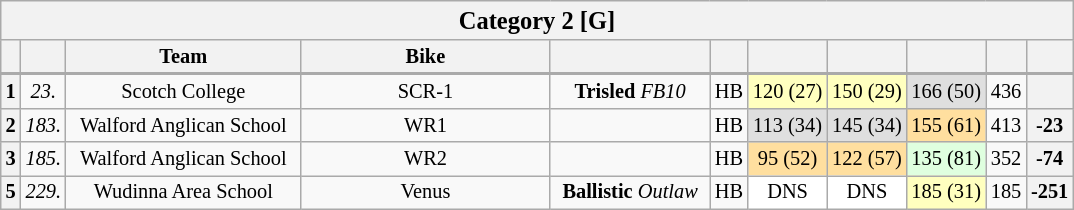<table class="wikitable collapsible collapsed" style="font-size: 85%; text-align:center">
<tr>
<th colspan="11" width="500"><big>Category 2 [G]</big></th>
</tr>
<tr>
<th valign="middle" width="5"></th>
<th valign="middle" width="5"></th>
<th valign="middle" width="150">Team</th>
<th valign="middle" width="160">Bike</th>
<th valign="middle" width="100"></th>
<th valign="middle" width="6"></th>
<th><a href='#'></a><br></th>
<th><a href='#'></a><br></th>
<th><a href='#'></a><br></th>
<th valign="middle" width="4"></th>
<th width="5" valign="middle"></th>
</tr>
<tr>
</tr>
<tr style="border-top:2px solid #aaaaaa">
<th>1</th>
<td><em>23.</em></td>
<td> Scotch College</td>
<td>SCR-1</td>
<td><strong>Trisled</strong> <em>FB10</em></td>
<td>HB</td>
<td bgcolor="#FFFFBF">120 (27)</td>
<td bgcolor="#FFFFBF">150 (29)</td>
<td bgcolor="#dfdfdf">166 (50)</td>
<td>436</td>
<th></th>
</tr>
<tr>
<th>2</th>
<td><em>183.</em></td>
<td> Walford Anglican School</td>
<td>WR1</td>
<td></td>
<td>HB</td>
<td bgcolor="#dfdfdf">113 (34)</td>
<td bgcolor="#dfdfdf">145 (34)</td>
<td bgcolor="#ffdf9f">155 (61)</td>
<td>413</td>
<th>-23</th>
</tr>
<tr>
<th>3</th>
<td><em>185.</em></td>
<td> Walford Anglican School</td>
<td>WR2</td>
<td></td>
<td>HB</td>
<td bgcolor="#ffdf9f">95 (52)</td>
<td bgcolor="#ffdf9f">122 (57)</td>
<td bgcolor="#dfffdf">135 (81)</td>
<td>352</td>
<th>-74</th>
</tr>
<tr>
<th>5</th>
<td><em>229.</em></td>
<td> Wudinna Area School</td>
<td>Venus</td>
<td><strong>Ballistic</strong> <em>Outlaw</em></td>
<td>HB</td>
<td bgcolor="#ffffff">DNS</td>
<td bgcolor="#ffffff">DNS</td>
<td bgcolor="#FFFFBF">185 (31)</td>
<td>185</td>
<th>-251</th>
</tr>
</table>
